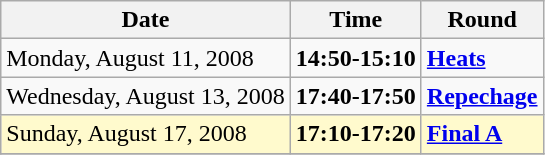<table class="wikitable">
<tr>
<th>Date</th>
<th>Time</th>
<th>Round</th>
</tr>
<tr>
<td>Monday, August 11, 2008</td>
<td><strong>14:50-15:10</strong></td>
<td><strong><a href='#'>Heats</a></strong></td>
</tr>
<tr>
<td>Wednesday, August 13, 2008</td>
<td><strong>17:40-17:50</strong></td>
<td><strong><a href='#'>Repechage</a></strong></td>
</tr>
<tr>
<td style=background:lemonchiffon>Sunday, August 17, 2008</td>
<td style=background:lemonchiffon><strong>17:10-17:20  </strong></td>
<td style=background:lemonchiffon><strong>  <a href='#'>Final A</a></strong></td>
</tr>
<tr>
</tr>
</table>
